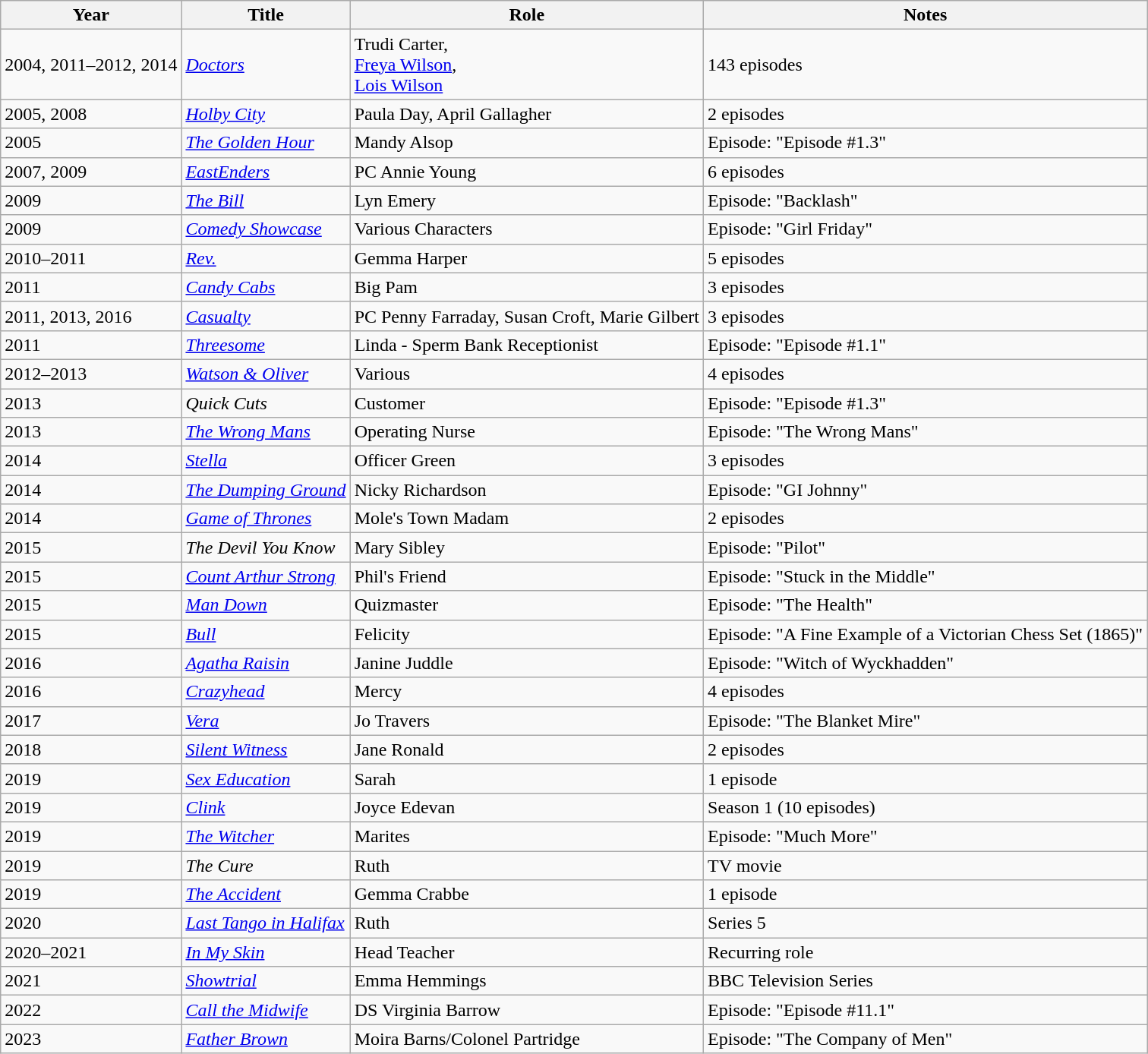<table class="wikitable sortable">
<tr>
<th>Year</th>
<th>Title</th>
<th>Role</th>
<th>Notes</th>
</tr>
<tr>
<td>2004, 2011–2012, 2014</td>
<td><em><a href='#'>Doctors</a></em></td>
<td>Trudi Carter,<br><a href='#'>Freya Wilson</a>,<br><a href='#'>Lois Wilson</a></td>
<td>143 episodes</td>
</tr>
<tr>
<td>2005, 2008</td>
<td><em><a href='#'>Holby City</a></em></td>
<td>Paula Day, April Gallagher</td>
<td>2 episodes</td>
</tr>
<tr>
<td>2005</td>
<td><em><a href='#'>The Golden Hour</a></em></td>
<td>Mandy Alsop</td>
<td>Episode: "Episode #1.3"</td>
</tr>
<tr>
<td>2007, 2009</td>
<td><em><a href='#'>EastEnders</a></em></td>
<td>PC Annie Young</td>
<td>6 episodes</td>
</tr>
<tr>
<td>2009</td>
<td><em><a href='#'>The Bill</a></em></td>
<td>Lyn Emery</td>
<td>Episode: "Backlash"</td>
</tr>
<tr>
<td>2009</td>
<td><em><a href='#'>Comedy Showcase</a></em></td>
<td>Various Characters</td>
<td>Episode: "Girl Friday"</td>
</tr>
<tr>
<td>2010–2011</td>
<td><em><a href='#'>Rev.</a></em></td>
<td>Gemma Harper</td>
<td>5 episodes</td>
</tr>
<tr>
<td>2011</td>
<td><em><a href='#'>Candy Cabs</a></em></td>
<td>Big Pam</td>
<td>3 episodes</td>
</tr>
<tr>
<td>2011, 2013, 2016</td>
<td><em><a href='#'>Casualty</a></em></td>
<td>PC Penny Farraday, Susan Croft, Marie Gilbert</td>
<td>3 episodes</td>
</tr>
<tr>
<td>2011</td>
<td><em><a href='#'>Threesome</a></em></td>
<td>Linda - Sperm Bank Receptionist</td>
<td>Episode: "Episode #1.1"</td>
</tr>
<tr>
<td>2012–2013</td>
<td><em><a href='#'>Watson & Oliver</a></em></td>
<td>Various</td>
<td>4 episodes</td>
</tr>
<tr>
<td>2013</td>
<td><em>Quick Cuts</em></td>
<td>Customer</td>
<td>Episode: "Episode #1.3"</td>
</tr>
<tr>
<td>2013</td>
<td><em><a href='#'>The Wrong Mans</a></em></td>
<td>Operating Nurse</td>
<td>Episode: "The Wrong Mans"</td>
</tr>
<tr>
<td>2014</td>
<td><em><a href='#'>Stella</a></em></td>
<td>Officer Green</td>
<td>3 episodes</td>
</tr>
<tr>
<td>2014</td>
<td><em><a href='#'>The Dumping Ground</a></em></td>
<td>Nicky Richardson</td>
<td>Episode: "GI Johnny"</td>
</tr>
<tr>
<td>2014</td>
<td><em><a href='#'>Game of Thrones</a></em></td>
<td>Mole's Town Madam</td>
<td>2 episodes</td>
</tr>
<tr>
<td>2015</td>
<td><em>The Devil You Know</em></td>
<td>Mary Sibley</td>
<td>Episode: "Pilot"</td>
</tr>
<tr>
<td>2015</td>
<td><em><a href='#'>Count Arthur Strong</a></em></td>
<td>Phil's Friend</td>
<td>Episode: "Stuck in the Middle"</td>
</tr>
<tr>
<td>2015</td>
<td><em><a href='#'>Man Down</a></em></td>
<td>Quizmaster</td>
<td>Episode: "The Health"</td>
</tr>
<tr>
<td>2015</td>
<td><em><a href='#'>Bull</a></em></td>
<td>Felicity</td>
<td>Episode: "A Fine Example of a Victorian Chess Set (1865)"</td>
</tr>
<tr>
<td>2016</td>
<td><em><a href='#'>Agatha Raisin</a></em></td>
<td>Janine Juddle</td>
<td>Episode: "Witch of Wyckhadden"</td>
</tr>
<tr>
<td>2016</td>
<td><em><a href='#'>Crazyhead</a></em></td>
<td>Mercy</td>
<td>4 episodes</td>
</tr>
<tr>
<td>2017</td>
<td><em><a href='#'>Vera</a></em></td>
<td>Jo Travers</td>
<td>Episode: "The Blanket Mire"</td>
</tr>
<tr>
<td>2018</td>
<td><em><a href='#'>Silent Witness</a></em></td>
<td>Jane Ronald</td>
<td>2 episodes</td>
</tr>
<tr>
<td>2019</td>
<td><em><a href='#'>Sex Education</a></em></td>
<td>Sarah</td>
<td>1 episode</td>
</tr>
<tr>
<td>2019</td>
<td><em><a href='#'>Clink</a></em></td>
<td>Joyce Edevan</td>
<td>Season 1 (10 episodes)</td>
</tr>
<tr>
<td>2019</td>
<td><em><a href='#'>The Witcher</a></em></td>
<td>Marites</td>
<td>Episode: "Much More"</td>
</tr>
<tr>
<td>2019</td>
<td><em>The Cure</em></td>
<td>Ruth</td>
<td>TV movie</td>
</tr>
<tr>
<td>2019</td>
<td><em><a href='#'>The Accident</a></em></td>
<td>Gemma Crabbe</td>
<td>1 episode</td>
</tr>
<tr>
<td>2020</td>
<td><em><a href='#'>Last Tango in Halifax</a></em></td>
<td>Ruth</td>
<td>Series 5</td>
</tr>
<tr>
<td>2020–2021</td>
<td><em><a href='#'>In My Skin</a></em></td>
<td>Head Teacher</td>
<td>Recurring role</td>
</tr>
<tr>
<td>2021</td>
<td><em><a href='#'>Showtrial</a></em></td>
<td>Emma Hemmings</td>
<td>BBC Television Series</td>
</tr>
<tr>
<td>2022</td>
<td><em><a href='#'>Call the Midwife</a></em></td>
<td>DS Virginia Barrow</td>
<td>Episode: "Episode #11.1"</td>
</tr>
<tr>
<td>2023</td>
<td><em><a href='#'>Father Brown</a></em></td>
<td>Moira Barns/Colonel Partridge</td>
<td>Episode: "The Company of Men"</td>
</tr>
</table>
